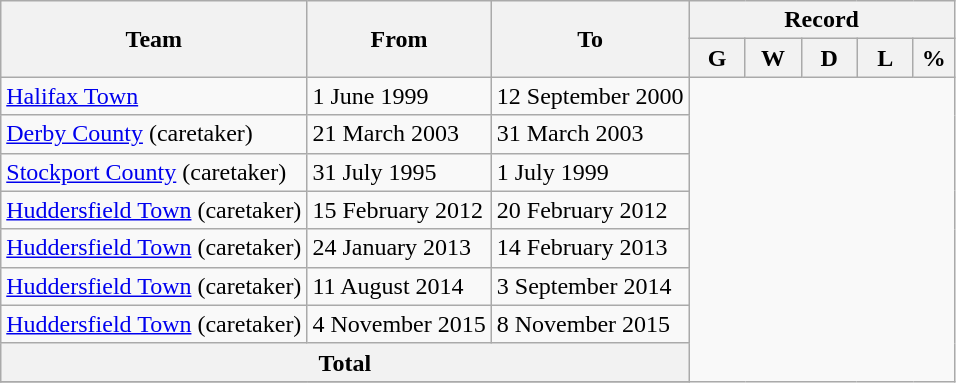<table class="wikitable">
<tr>
<th rowspan=2>Team</th>
<th rowspan=2>From</th>
<th rowspan=2>To</th>
<th colspan=5>Record</th>
</tr>
<tr>
<th width=30>G</th>
<th width=30>W</th>
<th width=30>D</th>
<th width=30>L</th>
<th width=20>%</th>
</tr>
<tr>
<td><a href='#'>Halifax Town</a></td>
<td>1 June 1999</td>
<td>12 September 2000<br></td>
</tr>
<tr>
<td><a href='#'>Derby County</a> (caretaker)</td>
<td>21 March 2003</td>
<td>31 March 2003<br></td>
</tr>
<tr>
<td><a href='#'>Stockport County</a> (caretaker)</td>
<td>31 July 1995</td>
<td>1 July 1999<br></td>
</tr>
<tr>
<td><a href='#'>Huddersfield Town</a> (caretaker)</td>
<td>15 February 2012</td>
<td>20 February 2012<br></td>
</tr>
<tr>
<td><a href='#'>Huddersfield Town</a> (caretaker)</td>
<td>24 January 2013</td>
<td>14 February 2013<br></td>
</tr>
<tr>
<td><a href='#'>Huddersfield Town</a> (caretaker)</td>
<td>11 August 2014</td>
<td>3 September 2014<br></td>
</tr>
<tr>
<td><a href='#'>Huddersfield Town</a> (caretaker)</td>
<td>4 November 2015</td>
<td>8 November 2015<br></td>
</tr>
<tr>
<th colspan=3>Total<br></th>
</tr>
<tr>
</tr>
</table>
